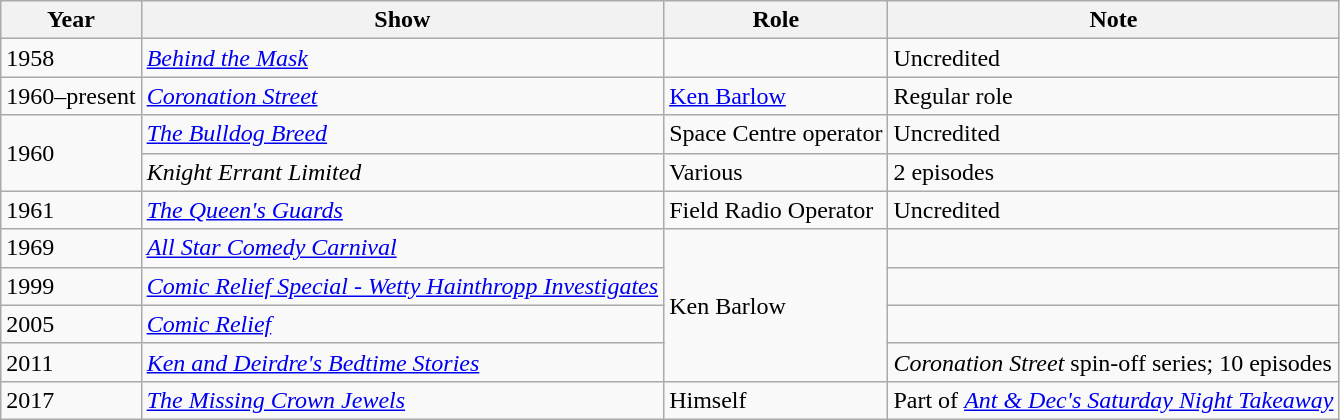<table class="wikitable">
<tr>
<th>Year</th>
<th>Show</th>
<th>Role</th>
<th>Note</th>
</tr>
<tr>
<td>1958</td>
<td><em><a href='#'>Behind the Mask</a></em></td>
<td></td>
<td>Uncredited</td>
</tr>
<tr>
<td>1960–present</td>
<td><em><a href='#'>Coronation Street</a></em></td>
<td><a href='#'>Ken Barlow</a></td>
<td>Regular role</td>
</tr>
<tr>
<td rowspan="2">1960</td>
<td><em><a href='#'>The Bulldog Breed</a></em></td>
<td>Space Centre operator</td>
<td>Uncredited</td>
</tr>
<tr>
<td><em>Knight Errant Limited</em></td>
<td>Various</td>
<td>2 episodes</td>
</tr>
<tr>
<td>1961</td>
<td><em><a href='#'>The Queen's Guards</a></em></td>
<td>Field Radio Operator</td>
<td>Uncredited</td>
</tr>
<tr>
<td>1969</td>
<td><em><a href='#'>All Star Comedy Carnival</a></em></td>
<td rowspan="4">Ken Barlow</td>
<td></td>
</tr>
<tr>
<td>1999</td>
<td><em><a href='#'> Comic Relief Special - Wetty Hainthropp Investigates</a></em></td>
<td></td>
</tr>
<tr>
<td>2005</td>
<td><em><a href='#'>Comic Relief</a></em></td>
<td></td>
</tr>
<tr>
<td>2011</td>
<td><em><a href='#'>Ken and Deirdre's Bedtime Stories</a></em></td>
<td><em>Coronation Street</em> spin-off series; 10 episodes</td>
</tr>
<tr>
<td>2017</td>
<td><em><a href='#'>The Missing Crown Jewels</a></em></td>
<td>Himself</td>
<td>Part of <em><a href='#'>Ant & Dec's Saturday Night Takeaway</a></em></td>
</tr>
</table>
